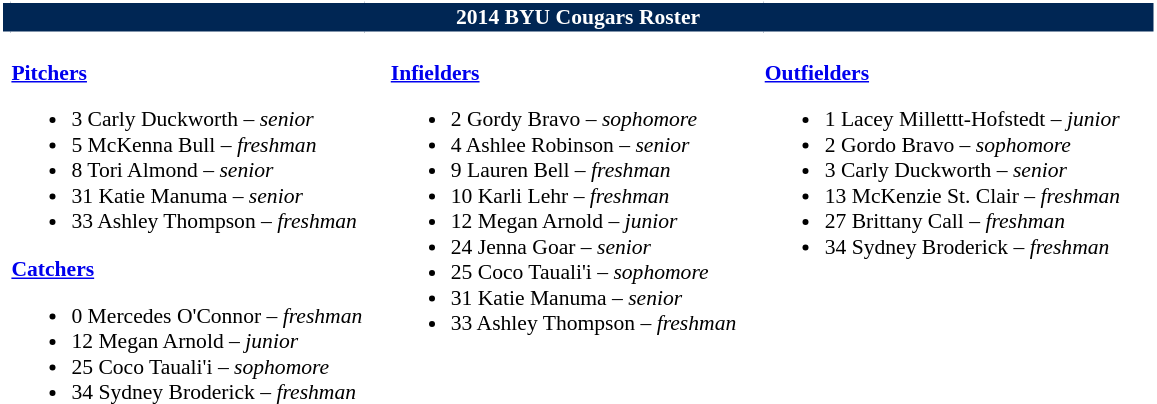<table class="toccolours" style="border-collapse:collapse; font-size:90%;">
<tr>
<td colspan="7" style="background:#002654;color:#FFFFFF; border: 2px solid #FFFFFF; text-align:center;"><strong>2014 BYU Cougars Roster</strong></td>
</tr>
<tr>
</tr>
<tr>
<td width="03"> </td>
<td valign="top"><br><strong><a href='#'>Pitchers</a></strong><ul><li>3 Carly Duckworth – <em>senior</em></li><li>5 McKenna Bull – <em>freshman</em></li><li>8 Tori Almond – <em>senior</em></li><li>31 Katie Manuma – <em>senior</em></li><li>33 Ashley Thompson – <em>freshman</em></li></ul><strong><a href='#'>Catchers</a></strong><ul><li>0 Mercedes O'Connor – <em>freshman</em></li><li>12 Megan Arnold – <em>junior</em></li><li>25 Coco Tauali'i – <em>sophomore</em></li><li>34 Sydney Broderick – <em>freshman</em></li></ul></td>
<td width="15"> </td>
<td valign="top"><br><strong><a href='#'>Infielders</a></strong><ul><li>2 Gordy Bravo – <em>sophomore</em></li><li>4 Ashlee Robinson – <em>senior</em></li><li>9 Lauren Bell – <em>freshman</em></li><li>10 Karli Lehr – <em>freshman</em></li><li>12 Megan Arnold – <em>junior</em></li><li>24 Jenna Goar – <em>senior</em></li><li>25 Coco Tauali'i – <em>sophomore</em></li><li>31 Katie Manuma – <em>senior</em></li><li>33 Ashley Thompson – <em>freshman</em></li></ul></td>
<td width="15"> </td>
<td valign="top"><br><strong><a href='#'>Outfielders</a></strong><ul><li>1 Lacey Millettt-Hofstedt – <em>junior</em></li><li>2 Gordo Bravo – <em>sophomore</em></li><li>3 Carly Duckworth – <em>senior</em></li><li>13 McKenzie St. Clair – <em>freshman</em></li><li>27 Brittany Call – <em>freshman</em></li><li>34 Sydney Broderick – <em>freshman</em></li></ul></td>
<td width="20"> </td>
</tr>
</table>
